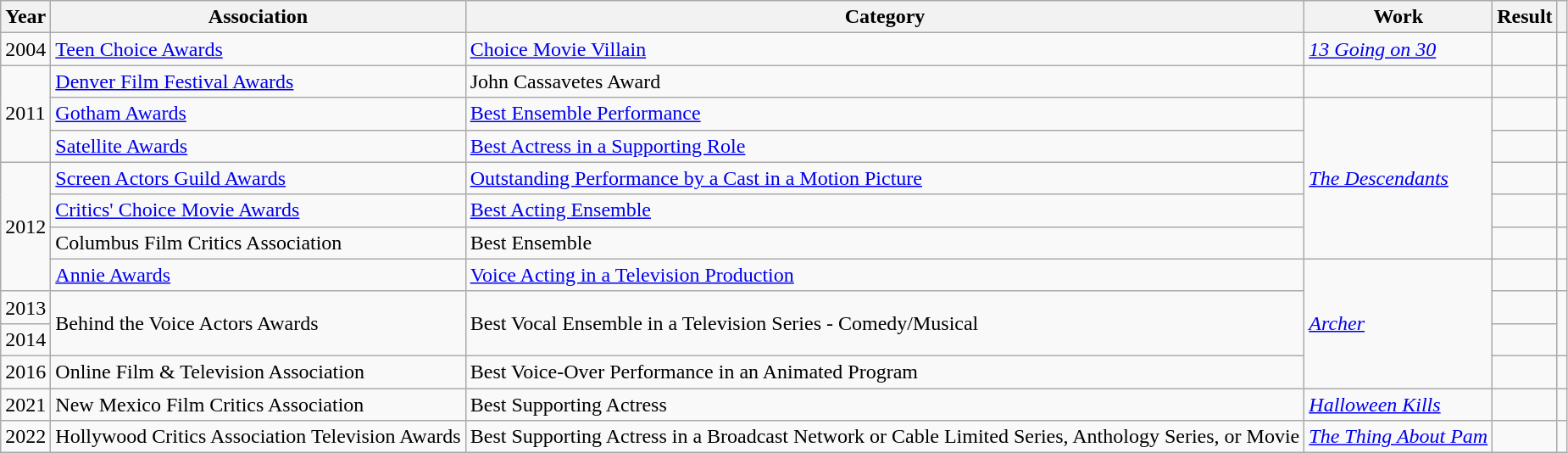<table class="wikitable sortable">
<tr>
<th scope="col">Year</th>
<th scope="col">Association</th>
<th scope="col">Category</th>
<th scope="col">Work</th>
<th scope="col">Result</th>
<th scope="col" class="unsortable"></th>
</tr>
<tr>
<td>2004</td>
<td><a href='#'>Teen Choice Awards</a></td>
<td><a href='#'>Choice Movie Villain</a></td>
<td><em><a href='#'>13 Going on 30</a></em></td>
<td></td>
<td align="center"></td>
</tr>
<tr>
<td rowspan="3">2011</td>
<td><a href='#'>Denver Film Festival Awards</a></td>
<td>John Cassavetes Award</td>
<td></td>
<td></td>
<td align="center"></td>
</tr>
<tr>
<td><a href='#'>Gotham Awards</a></td>
<td><a href='#'>Best Ensemble Performance</a></td>
<td rowspan="5"><em><a href='#'>The Descendants</a></em></td>
<td></td>
<td align="center"></td>
</tr>
<tr>
<td><a href='#'>Satellite Awards</a></td>
<td><a href='#'>Best Actress in a Supporting Role</a></td>
<td></td>
<td align="center"></td>
</tr>
<tr>
<td rowspan="4">2012</td>
<td><a href='#'>Screen Actors Guild Awards</a></td>
<td><a href='#'>Outstanding Performance by a Cast in a Motion Picture</a></td>
<td></td>
<td align="center"></td>
</tr>
<tr>
<td><a href='#'>Critics' Choice Movie Awards</a></td>
<td><a href='#'>Best Acting Ensemble</a></td>
<td></td>
<td align="center"></td>
</tr>
<tr>
<td>Columbus Film Critics Association</td>
<td>Best Ensemble</td>
<td></td>
<td></td>
</tr>
<tr>
<td><a href='#'>Annie Awards</a></td>
<td><a href='#'>Voice Acting in a Television Production</a></td>
<td rowspan="4"><a href='#'><em>Archer</em></a></td>
<td></td>
<td align="center"></td>
</tr>
<tr>
<td>2013</td>
<td rowspan="2">Behind the Voice Actors Awards</td>
<td rowspan="2">Best Vocal Ensemble in a Television Series - Comedy/Musical</td>
<td></td>
<td rowspan="2"></td>
</tr>
<tr>
<td>2014</td>
<td></td>
</tr>
<tr>
<td>2016</td>
<td>Online Film & Television Association</td>
<td>Best Voice-Over Performance in an Animated Program</td>
<td></td>
<td></td>
</tr>
<tr>
<td>2021</td>
<td>New Mexico Film Critics Association</td>
<td>Best Supporting Actress</td>
<td><em><a href='#'>Halloween Kills</a></em></td>
<td></td>
<td></td>
</tr>
<tr>
<td>2022</td>
<td>Hollywood Critics Association Television Awards</td>
<td>Best Supporting Actress in a Broadcast Network or Cable Limited Series, Anthology Series, or Movie</td>
<td><em><a href='#'>The Thing About Pam</a></em></td>
<td></td>
<td></td>
</tr>
</table>
